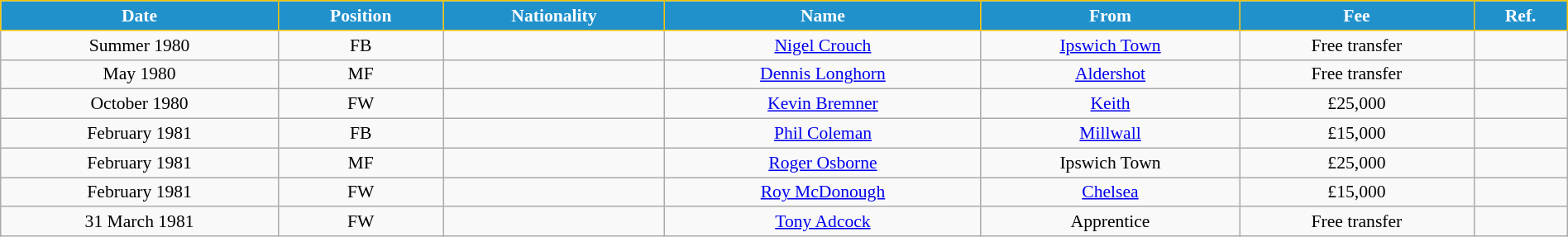<table class="wikitable" style="text-align:center; font-size:90%; width:100%;">
<tr>
<th style="background:#2191CC; color:white; border:1px solid #F7C408; text-align:center;">Date</th>
<th style="background:#2191CC; color:white; border:1px solid #F7C408; text-align:center;">Position</th>
<th style="background:#2191CC; color:white; border:1px solid #F7C408; text-align:center;">Nationality</th>
<th style="background:#2191CC; color:white; border:1px solid #F7C408; text-align:center;">Name</th>
<th style="background:#2191CC; color:white; border:1px solid #F7C408; text-align:center;">From</th>
<th style="background:#2191CC; color:white; border:1px solid #F7C408; text-align:center;">Fee</th>
<th style="background:#2191CC; color:white; border:1px solid #F7C408; text-align:center;">Ref.</th>
</tr>
<tr>
<td>Summer 1980</td>
<td>FB</td>
<td></td>
<td><a href='#'>Nigel Crouch</a></td>
<td> <a href='#'>Ipswich Town</a></td>
<td>Free transfer</td>
<td></td>
</tr>
<tr>
<td>May 1980</td>
<td>MF</td>
<td></td>
<td><a href='#'>Dennis Longhorn</a></td>
<td> <a href='#'>Aldershot</a></td>
<td>Free transfer</td>
<td></td>
</tr>
<tr>
<td>October 1980</td>
<td>FW</td>
<td></td>
<td><a href='#'>Kevin Bremner</a></td>
<td> <a href='#'>Keith</a></td>
<td>£25,000</td>
<td></td>
</tr>
<tr>
<td>February 1981</td>
<td>FB</td>
<td></td>
<td><a href='#'>Phil Coleman</a></td>
<td> <a href='#'>Millwall</a></td>
<td>£15,000</td>
<td></td>
</tr>
<tr>
<td>February 1981</td>
<td>MF</td>
<td></td>
<td><a href='#'>Roger Osborne</a></td>
<td> Ipswich Town</td>
<td>£25,000</td>
<td></td>
</tr>
<tr>
<td>February 1981</td>
<td>FW</td>
<td></td>
<td><a href='#'>Roy McDonough</a></td>
<td> <a href='#'>Chelsea</a></td>
<td>£15,000</td>
<td></td>
</tr>
<tr>
<td>31 March 1981</td>
<td>FW</td>
<td></td>
<td><a href='#'>Tony Adcock</a></td>
<td>Apprentice</td>
<td>Free transfer</td>
<td></td>
</tr>
</table>
